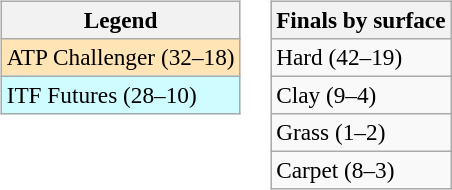<table>
<tr valign=top>
<td><br><table class=wikitable style=font-size:97%>
<tr>
<th>Legend</th>
</tr>
<tr bgcolor=moccasin>
<td>ATP Challenger (32–18)</td>
</tr>
<tr bgcolor=cffcff>
<td>ITF Futures (28–10)</td>
</tr>
</table>
</td>
<td><br><table class=wikitable style=font-size:97%>
<tr>
<th>Finals by surface</th>
</tr>
<tr>
<td>Hard (42–19)</td>
</tr>
<tr>
<td>Clay (9–4)</td>
</tr>
<tr>
<td>Grass (1–2)</td>
</tr>
<tr>
<td>Carpet (8–3)</td>
</tr>
</table>
</td>
</tr>
</table>
